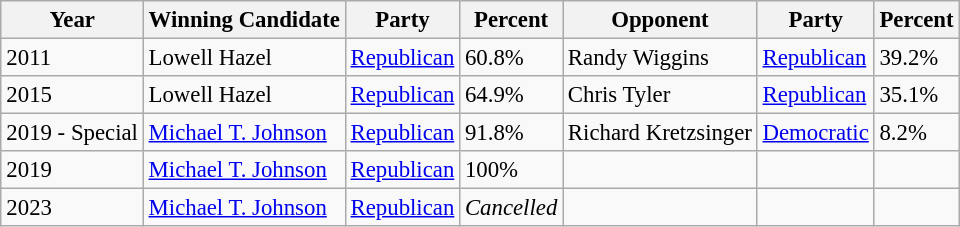<table class="wikitable" style="margin:0.5em auto; font-size:95%;">
<tr>
<th>Year</th>
<th>Winning Candidate</th>
<th>Party</th>
<th>Percent</th>
<th>Opponent</th>
<th>Party</th>
<th>Percent</th>
</tr>
<tr>
<td>2011</td>
<td>Lowell Hazel</td>
<td><a href='#'>Republican</a></td>
<td>60.8%</td>
<td>Randy Wiggins</td>
<td><a href='#'>Republican</a></td>
<td>39.2%</td>
</tr>
<tr>
<td>2015</td>
<td>Lowell Hazel</td>
<td><a href='#'>Republican</a></td>
<td>64.9%</td>
<td>Chris Tyler</td>
<td><a href='#'>Republican</a></td>
<td>35.1%</td>
</tr>
<tr>
<td>2019 - Special</td>
<td><a href='#'>Michael T. Johnson</a></td>
<td><a href='#'>Republican</a></td>
<td>91.8%</td>
<td>Richard Kretzsinger</td>
<td><a href='#'>Democratic</a></td>
<td>8.2%</td>
</tr>
<tr>
<td>2019</td>
<td><a href='#'>Michael T. Johnson</a></td>
<td><a href='#'>Republican</a></td>
<td>100%</td>
<td></td>
<td></td>
<td></td>
</tr>
<tr>
<td>2023</td>
<td><a href='#'>Michael T. Johnson</a></td>
<td><a href='#'>Republican</a></td>
<td><em>Cancelled</em></td>
<td></td>
<td></td>
<td></td>
</tr>
</table>
